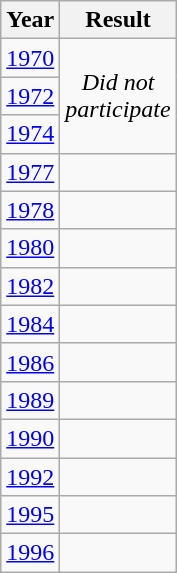<table class="wikitable" style="text-align:center">
<tr>
<th>Year</th>
<th>Result</th>
</tr>
<tr>
<td><a href='#'>1970</a></td>
<td rowspan=3><em>Did not<br>participate</em></td>
</tr>
<tr>
<td><a href='#'>1972</a></td>
</tr>
<tr>
<td><a href='#'>1974</a></td>
</tr>
<tr>
<td><a href='#'>1977</a></td>
<td></td>
</tr>
<tr>
<td><a href='#'>1978</a></td>
<td></td>
</tr>
<tr>
<td><a href='#'>1980</a></td>
<td></td>
</tr>
<tr>
<td><a href='#'>1982</a></td>
<td></td>
</tr>
<tr>
<td><a href='#'>1984</a></td>
<td></td>
</tr>
<tr>
<td><a href='#'>1986</a></td>
<td></td>
</tr>
<tr>
<td><a href='#'>1989</a></td>
<td></td>
</tr>
<tr>
<td><a href='#'>1990</a></td>
<td></td>
</tr>
<tr>
<td><a href='#'>1992</a></td>
<td></td>
</tr>
<tr>
<td><a href='#'>1995</a></td>
<td></td>
</tr>
<tr>
<td><a href='#'>1996</a></td>
<td></td>
</tr>
</table>
